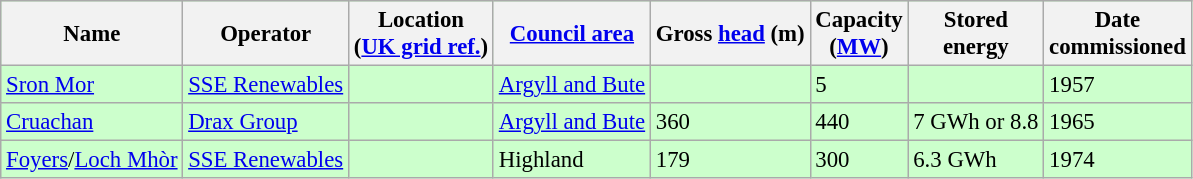<table class="wikitable" style="font-size:95%;background: #ccffcc;">
<tr>
<th>Name</th>
<th>Operator</th>
<th>Location<br>(<a href='#'>UK grid ref.</a>)</th>
<th><a href='#'>Council area</a></th>
<th>Gross <a href='#'>head</a> (m)</th>
<th>Capacity<br>(<a href='#'>MW</a>)</th>
<th>Stored<br>energy</th>
<th>Date<br>commissioned</th>
</tr>
<tr>
<td><a href='#'>Sron Mor</a></td>
<td><a href='#'>SSE Renewables</a></td>
<td></td>
<td><a href='#'>Argyll and Bute</a></td>
<td></td>
<td>5</td>
<td></td>
<td>1957</td>
</tr>
<tr>
<td><a href='#'>Cruachan</a></td>
<td><a href='#'>Drax Group</a></td>
<td></td>
<td><a href='#'>Argyll and Bute</a></td>
<td>360</td>
<td>440</td>
<td>7 GWh or 8.8</td>
<td>1965</td>
</tr>
<tr>
<td><a href='#'>Foyers</a>/<a href='#'>Loch Mhòr</a></td>
<td><a href='#'>SSE Renewables</a></td>
<td></td>
<td>Highland</td>
<td>179</td>
<td>300</td>
<td>6.3 GWh</td>
<td>1974</td>
</tr>
</table>
